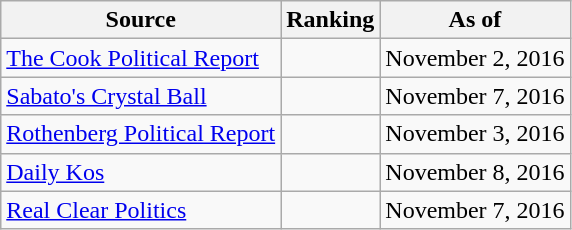<table class="wikitable" style="text-align:center">
<tr>
<th>Source</th>
<th>Ranking</th>
<th>As of</th>
</tr>
<tr>
<td align=left><a href='#'>The Cook Political Report</a></td>
<td></td>
<td>November 2, 2016</td>
</tr>
<tr>
<td align=left><a href='#'>Sabato's Crystal Ball</a></td>
<td></td>
<td>November 7, 2016</td>
</tr>
<tr>
<td align=left><a href='#'>Rothenberg Political Report</a></td>
<td></td>
<td>November 3, 2016</td>
</tr>
<tr>
<td align=left><a href='#'>Daily Kos</a></td>
<td></td>
<td>November 8, 2016</td>
</tr>
<tr>
<td align=left><a href='#'>Real Clear Politics</a></td>
<td></td>
<td>November 7, 2016</td>
</tr>
</table>
